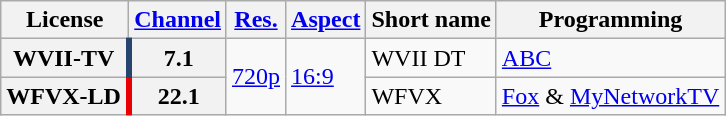<table class="wikitable">
<tr>
<th scope = "col">License</th>
<th scope = "col"><a href='#'>Channel</a></th>
<th scope = "col"><a href='#'>Res.</a></th>
<th scope = "col"><a href='#'>Aspect</a></th>
<th scope = "col">Short name</th>
<th scope = "col">Programming</th>
</tr>
<tr>
<th scope = "row" style="border-right: 4px solid #25456f;">WVII-TV</th>
<th scope = "row">7.1</th>
<td rowspan="2"><a href='#'>720p</a></td>
<td rowspan="2"><a href='#'>16:9</a></td>
<td>WVII DT</td>
<td><a href='#'>ABC</a></td>
</tr>
<tr>
<th scope = "row" style="border-right: 4px solid #e90001;">WFVX-LD</th>
<th scope = "row">22.1</th>
<td>WFVX</td>
<td><a href='#'>Fox</a> & <a href='#'>MyNetworkTV</a></td>
</tr>
</table>
